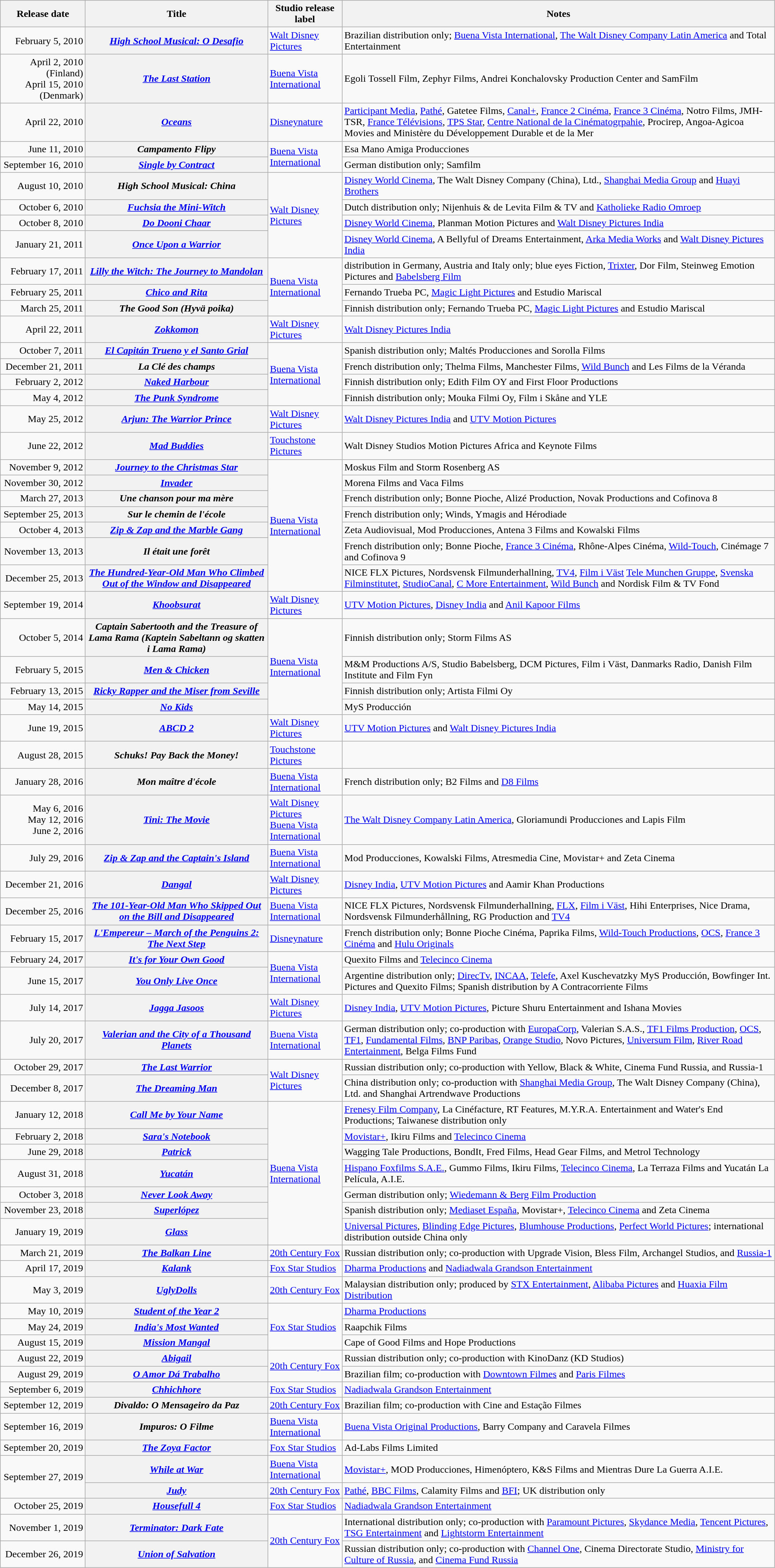<table class="wikitable plainrowheaders sortable" style="width:99%;">
<tr>
<th scope="col" style="width:130px;">Release date</th>
<th scope="col">Title</th>
<th scope="col">Studio release label</th>
<th scope="col" class="unsortable">Notes</th>
</tr>
<tr>
<td style="text-align:right;">February 5, 2010</td>
<th scope="row"><em><a href='#'>High School Musical: O Desafio</a></em></th>
<td><a href='#'>Walt Disney Pictures</a></td>
<td>Brazilian distribution only; <a href='#'>Buena Vista International</a>, <a href='#'>The Walt Disney Company Latin America</a> and Total Entertainment</td>
</tr>
<tr>
<td style="text-align:right;">April 2, 2010 (Finland)<br>April 15, 2010 (Denmark)</td>
<th scope="row"><em><a href='#'>The Last Station</a></em></th>
<td><a href='#'>Buena Vista International</a></td>
<td>Egoli Tossell Film, Zephyr Films, Andrei Konchalovsky Production Center and SamFilm</td>
</tr>
<tr>
<td style="text-align:right;">April 22, 2010</td>
<th scope="row"><em><a href='#'>Oceans</a></em></th>
<td><a href='#'>Disneynature</a></td>
<td><a href='#'>Participant Media</a>, <a href='#'>Pathé</a>, Gatetee Films, <a href='#'>Canal+</a>, <a href='#'>France 2 Cinéma</a>, <a href='#'>France 3 Cinéma</a>, Notro Films, JMH-TSR, <a href='#'>France Télévisions</a>, <a href='#'>TPS Star</a>, <a href='#'>Centre National de la Cinématogrpahie</a>, Procirep, Angoa-Agicoa Movies and Ministère du Développement Durable et de la Mer</td>
</tr>
<tr>
<td style="text-align:right;">June 11, 2010</td>
<th scope="row"><em>Campamento Flipy</em></th>
<td rowspan="2"><a href='#'>Buena Vista International</a></td>
<td>Esa Mano Amiga Producciones</td>
</tr>
<tr>
<td style="text-align:right;">September 16, 2010</td>
<th scope="row"><em><a href='#'>Single by Contract</a></em></th>
<td>German distibution only; Samfilm</td>
</tr>
<tr>
<td style="text-align:right;">August 10, 2010</td>
<th scope="row"><em>High School Musical: China</em></th>
<td rowspan="4"><a href='#'>Walt Disney Pictures</a></td>
<td><a href='#'>Disney World Cinema</a>, The Walt Disney Company (China), Ltd., <a href='#'>Shanghai Media Group</a> and <a href='#'>Huayi Brothers</a></td>
</tr>
<tr>
<td style="text-align:right;">October 6, 2010</td>
<th scope="row"><em><a href='#'>Fuchsia the Mini-Witch</a></em></th>
<td>Dutch distribution only; Nijenhuis & de Levita Film & TV and <a href='#'>Katholieke Radio Omroep</a></td>
</tr>
<tr>
<td style="text-align:right;">October 8, 2010</td>
<th scope="row"><em><a href='#'>Do Dooni Chaar</a></em></th>
<td><a href='#'>Disney World Cinema</a>, Planman Motion Pictures and <a href='#'>Walt Disney Pictures India</a></td>
</tr>
<tr>
<td style="text-align:right;">January 21, 2011</td>
<th scope="row"><em><a href='#'>Once Upon a Warrior</a></em></th>
<td><a href='#'>Disney World Cinema</a>, A Bellyful of Dreams Entertainment, <a href='#'>Arka Media Works</a> and <a href='#'>Walt Disney Pictures India</a></td>
</tr>
<tr>
<td style="text-align:right;">February 17, 2011</td>
<th scope="row"><em><a href='#'>Lilly the Witch: The Journey to Mandolan</a></em></th>
<td rowspan="3"><a href='#'>Buena Vista International</a></td>
<td>distribution in Germany, Austria and Italy only; blue eyes Fiction, <a href='#'>Trixter</a>, Dor Film, Steinweg Emotion Pictures and <a href='#'>Babelsberg Film</a></td>
</tr>
<tr>
<td style="text-align:right;">February 25, 2011</td>
<th scope="row"><em><a href='#'>Chico and Rita</a></em></th>
<td>Fernando Trueba PC, <a href='#'>Magic Light Pictures</a> and Estudio Mariscal</td>
</tr>
<tr>
<td style="text-align:right;">March 25, 2011</td>
<th scope="row"><em>The Good Son (Hyvä poika)</em></th>
<td>Finnish distribution only; Fernando Trueba PC, <a href='#'>Magic Light Pictures</a> and Estudio Mariscal</td>
</tr>
<tr>
<td style="text-align:right;">April 22, 2011</td>
<th scope="row"><em><a href='#'>Zokkomon</a></em></th>
<td><a href='#'>Walt Disney Pictures</a></td>
<td><a href='#'>Walt Disney Pictures India</a></td>
</tr>
<tr>
<td style="text-align:right;">October 7, 2011</td>
<th scope="row"><em><a href='#'>El Capitán Trueno y el Santo Grial</a></em></th>
<td rowspan="4"><a href='#'>Buena Vista International</a></td>
<td>Spanish distribution only; Maltés Producciones and Sorolla Films</td>
</tr>
<tr>
<td style="text-align:right;">December 21, 2011</td>
<th scope="row"><em>La Clé des champs</em></th>
<td>French distribution only; Thelma Films, Manchester Films, <a href='#'>Wild Bunch</a> and Les Films de la Véranda</td>
</tr>
<tr>
<td style="text-align:right;">February 2, 2012</td>
<th scope="row"><em><a href='#'>Naked Harbour</a></em></th>
<td>Finnish distribution only; Edith Film OY and First Floor Productions</td>
</tr>
<tr>
<td style="text-align:right;">May 4, 2012</td>
<th scope="row"><em><a href='#'>The Punk Syndrome</a></em></th>
<td>Finnish distribution only; Mouka Filmi Oy, Film i Skåne and YLE</td>
</tr>
<tr>
<td style="text-align:right;">May 25, 2012</td>
<th scope="row"><em><a href='#'>Arjun: The Warrior Prince</a></em></th>
<td><a href='#'>Walt Disney Pictures</a></td>
<td><a href='#'>Walt Disney Pictures India</a> and <a href='#'>UTV Motion Pictures</a></td>
</tr>
<tr>
<td style="text-align:right;">June 22, 2012</td>
<th scope="row"><em><a href='#'>Mad Buddies</a></em></th>
<td><a href='#'>Touchstone Pictures</a></td>
<td>Walt Disney Studios Motion Pictures Africa and Keynote Films</td>
</tr>
<tr>
<td style="text-align:right;">November 9, 2012</td>
<th scope="row"><em><a href='#'>Journey to the Christmas Star</a></em></th>
<td rowspan="7"><a href='#'>Buena Vista International</a></td>
<td>Moskus Film and Storm Rosenberg AS</td>
</tr>
<tr>
<td style="text-align:right;">November 30, 2012</td>
<th scope="row"><em><a href='#'>Invader</a></em></th>
<td>Morena Films and Vaca Films</td>
</tr>
<tr>
<td style="text-align:right;">March 27, 2013</td>
<th scope="row"><em>Une chanson pour ma mère</em></th>
<td>French distribution only; Bonne Pioche, Alizé Production, Novak Productions and Cofinova 8</td>
</tr>
<tr>
<td style="text-align:right;">September 25, 2013</td>
<th scope="row"><em>Sur le chemin de l'école</em></th>
<td>French distribution only; Winds, Ymagis and Hérodiade</td>
</tr>
<tr>
<td style="text-align:right;">October 4, 2013</td>
<th scope="row"><em><a href='#'>Zip & Zap and the Marble Gang</a></em></th>
<td>Zeta Audiovisual, Mod Producciones, Antena 3 Films and Kowalski Films</td>
</tr>
<tr>
<td style="text-align:right;">November 13, 2013</td>
<th scope="row"><em>Il était une forêt</em></th>
<td>French distribution only; Bonne Pioche, <a href='#'>France 3 Cinéma</a>, Rhône-Alpes Cinéma, <a href='#'>Wild-Touch</a>, Cinémage 7 and Cofinova 9</td>
</tr>
<tr>
<td style="text-align:right;">December 25, 2013</td>
<th scope="row"><em><a href='#'>The Hundred-Year-Old Man Who Climbed Out of the Window and Disappeared</a></em></th>
<td>NICE FLX Pictures, Nordsvensk Filmunderhallning, <a href='#'>TV4</a>, <a href='#'>Film i Väst</a> <a href='#'>Tele Munchen Gruppe</a>, <a href='#'>Svenska Filminstitutet</a>, <a href='#'>StudioCanal</a>, <a href='#'>C More Entertainment</a>, <a href='#'>Wild Bunch</a> and Nordisk Film & TV Fond</td>
</tr>
<tr>
<td style="text-align:right;">September 19, 2014</td>
<th scope="row"><em><a href='#'>Khoobsurat</a></em></th>
<td><a href='#'>Walt Disney Pictures</a></td>
<td><a href='#'>UTV Motion Pictures</a>, <a href='#'>Disney India</a> and <a href='#'>Anil Kapoor Films</a></td>
</tr>
<tr>
<td style="text-align:right;">October 5, 2014</td>
<th scope="row"><em>Captain Sabertooth and the Treasure of Lama Rama (Kaptein Sabeltann og skatten i Lama Rama)</em></th>
<td rowspan="4"><a href='#'>Buena Vista International</a></td>
<td>Finnish distribution only; Storm Films AS</td>
</tr>
<tr>
<td style="text-align:right;">February 5, 2015</td>
<th scope="row"><em><a href='#'>Men & Chicken</a></em></th>
<td>M&M Productions A/S, Studio Babelsberg, DCM Pictures, Film i Väst, Danmarks Radio, Danish Film Institute and Film Fyn</td>
</tr>
<tr>
<td style="text-align:right;">February 13, 2015</td>
<th scope="row"><em><a href='#'>Ricky Rapper and the Miser from Seville</a></em></th>
<td>Finnish distribution only; Artista Filmi Oy</td>
</tr>
<tr>
<td style="text-align:right;">May 14, 2015</td>
<th scope="row"><em><a href='#'>No Kids</a></em></th>
<td>MyS Producción</td>
</tr>
<tr>
<td style="text-align:right;">June 19, 2015</td>
<th scope="row"><em><a href='#'>ABCD 2</a></em></th>
<td><a href='#'>Walt Disney Pictures</a></td>
<td><a href='#'>UTV Motion Pictures</a> and <a href='#'>Walt Disney Pictures India</a></td>
</tr>
<tr>
<td style="text-align:right;">August 28, 2015</td>
<th scope="row"><em>Schuks! Pay Back the Money!</em></th>
<td><a href='#'>Touchstone Pictures</a></td>
<td></td>
</tr>
<tr>
<td style="text-align:right;">January 28, 2016</td>
<th scope="row"><em>Mon maître d'école</em></th>
<td><a href='#'>Buena Vista International</a></td>
<td>French distribution only; B2 Films and <a href='#'>D8 Films</a></td>
</tr>
<tr>
<td style="text-align:right;">May 6, 2016<br>May 12, 2016<br>June 2, 2016</td>
<th scope="row"><em><a href='#'>Tini: The Movie</a></em></th>
<td><a href='#'>Walt Disney Pictures</a><br><a href='#'>Buena Vista International</a></td>
<td><a href='#'>The Walt Disney Company Latin America</a>, Gloriamundi Producciones and Lapis Film</td>
</tr>
<tr>
<td style="text-align:right;">July 29, 2016</td>
<th scope="row"><em><a href='#'>Zip & Zap and the Captain's Island</a></em></th>
<td><a href='#'>Buena Vista International</a></td>
<td>Mod Producciones, Kowalski Films, Atresmedia Cine, Movistar+ and Zeta Cinema</td>
</tr>
<tr>
<td style="text-align:right;">December 21, 2016</td>
<th scope="row"><em><a href='#'>Dangal</a></em></th>
<td><a href='#'>Walt Disney Pictures</a></td>
<td><a href='#'>Disney India</a>, <a href='#'>UTV Motion Pictures</a> and Aamir Khan Productions</td>
</tr>
<tr>
<td style="text-align:right;">December 25, 2016</td>
<th scope="row"><em><a href='#'>The 101-Year-Old Man Who Skipped Out on the Bill and Disappeared</a></em></th>
<td><a href='#'>Buena Vista International</a></td>
<td>NICE FLX Pictures, Nordsvensk Filmunderhallning, <a href='#'>FLX</a>, <a href='#'>Film i Väst</a>, Hihi Enterprises, Nice Drama, Nordsvensk Filmunderhållning, RG Production and <a href='#'>TV4</a></td>
</tr>
<tr>
<td style="text-align:right;">February 15, 2017</td>
<th scope="row"><em><a href='#'>L'Empereur – March of the Penguins 2: <br> The Next Step</a></em></th>
<td><a href='#'>Disneynature</a></td>
<td>French distribution only; Bonne Pioche Cinéma, Paprika Films, <a href='#'>Wild-Touch Productions</a>, <a href='#'>OCS</a>, <a href='#'>France 3 Cinéma</a> and <a href='#'>Hulu Originals</a></td>
</tr>
<tr>
<td style="text-align:right;">February 24, 2017</td>
<th scope="row"><em><a href='#'>It's for Your Own Good</a></em></th>
<td rowspan="2"><a href='#'>Buena Vista International</a></td>
<td>Quexito Films and <a href='#'>Telecinco Cinema</a></td>
</tr>
<tr>
<td style="text-align:right;">June 15, 2017</td>
<th scope="row"><em><a href='#'>You Only Live Once</a></em></th>
<td>Argentine distribution only; <a href='#'>DirecTv</a>, <a href='#'>INCAA</a>, <a href='#'>Telefe</a>, Axel Kuschevatzky MyS Producción, Bowfinger Int. Pictures and Quexito Films; Spanish distribution by A Contracorriente Films</td>
</tr>
<tr>
<td style="text-align:right;">July 14, 2017</td>
<th scope="row"><em><a href='#'>Jagga Jasoos</a></em></th>
<td><a href='#'>Walt Disney Pictures</a></td>
<td><a href='#'>Disney India</a>, <a href='#'>UTV Motion Pictures</a>, Picture Shuru Entertainment and Ishana Movies</td>
</tr>
<tr>
<td style="text-align:right;">July 20, 2017</td>
<th scope="row"><em><a href='#'>Valerian and the City of a Thousand Planets</a></em></th>
<td><a href='#'>Buena Vista International</a></td>
<td>German distribution only; co-production with <a href='#'>EuropaCorp</a>, Valerian S.A.S., <a href='#'>TF1 Films Production</a>, <a href='#'>OCS</a>, <a href='#'>TF1</a>, <a href='#'>Fundamental Films</a>, <a href='#'>BNP Paribas</a>, <a href='#'>Orange Studio</a>, Novo Pictures, <a href='#'>Universum Film</a>, <a href='#'>River Road Entertainment</a>, Belga Films Fund</td>
</tr>
<tr>
<td style="text-align:right;">October 29, 2017</td>
<th scope="row"><em><a href='#'>The Last Warrior</a></em></th>
<td rowspan="2"><a href='#'>Walt Disney Pictures</a></td>
<td>Russian distribution only; co-production with Yellow, Black & White, Cinema Fund Russia, and Russia-1</td>
</tr>
<tr>
<td style="text-align:right;">December 8, 2017</td>
<th scope="row"><em><a href='#'>The Dreaming Man</a></em></th>
<td>China distribution only; co-production with <a href='#'>Shanghai Media Group</a>, The Walt Disney Company (China), Ltd. and Shanghai Artrendwave Productions</td>
</tr>
<tr>
<td style="text-align:right;">January 12, 2018</td>
<th scope="row"><em><a href='#'>Call Me by Your Name</a></em></th>
<td rowspan="7"><a href='#'>Buena Vista International</a></td>
<td><a href='#'>Frenesy Film Company</a>, La Cinéfacture, RT Features, M.Y.R.A. Entertainment and Water's End Productions; Taiwanese distribution only</td>
</tr>
<tr>
<td style="text-align:right;">February 2, 2018</td>
<th scope="row"><em><a href='#'>Sara's Notebook</a></em></th>
<td><a href='#'>Movistar+</a>, Ikiru Films and <a href='#'>Telecinco Cinema</a></td>
</tr>
<tr>
<td style="text-align:right;">June 29, 2018</td>
<th scope="row"><em><a href='#'>Patrick</a></em></th>
<td>Wagging Tale Productions, BondIt, Fred Films, Head Gear Films, and Metrol Technology</td>
</tr>
<tr>
<td style="text-align:right;">August 31, 2018</td>
<th scope="row"><em><a href='#'>Yucatán</a></em></th>
<td><a href='#'>Hispano Foxfilms S.A.E.</a>, Gummo Films, Ikiru Films, <a href='#'>Telecinco Cinema</a>, La Terraza Films and Yucatán La Película, A.I.E.</td>
</tr>
<tr>
<td style="text-align:right;">October 3, 2018</td>
<th scope="row"><em><a href='#'>Never Look Away</a></em></th>
<td>German distribution only; <a href='#'>Wiedemann & Berg Film Production</a></td>
</tr>
<tr>
<td style="text-align:right;">November 23, 2018</td>
<th scope="row"><em><a href='#'>Superlópez</a></em></th>
<td>Spanish distribution only; <a href='#'>Mediaset España</a>, Movistar+, <a href='#'>Telecinco Cinema</a> and Zeta Cinema</td>
</tr>
<tr>
<td style="text-align:right;">January 19, 2019</td>
<th scope="row"><em><a href='#'>Glass</a></em></th>
<td><a href='#'>Universal Pictures</a>, <a href='#'>Blinding Edge Pictures</a>, <a href='#'>Blumhouse Productions</a>, <a href='#'>Perfect World Pictures</a>; international distribution outside China only</td>
</tr>
<tr>
<td style="text-align:right;">March 21, 2019</td>
<th scope="row"><em><a href='#'>The Balkan Line</a></em></th>
<td><a href='#'>20th Century Fox</a></td>
<td>Russian distribution only; co-production with Upgrade Vision, Bless Film, Archangel Studios, and <a href='#'>Russia-1</a></td>
</tr>
<tr>
<td style="text-align:right;">April 17, 2019</td>
<th scope="row"><em><a href='#'>Kalank</a></em></th>
<td><a href='#'>Fox Star Studios</a></td>
<td><a href='#'>Dharma Productions</a> and <a href='#'>Nadiadwala Grandson Entertainment</a></td>
</tr>
<tr>
<td style="text-align:right;">May 3, 2019</td>
<th scope="row"><em><a href='#'>UglyDolls</a></em></th>
<td><a href='#'>20th Century Fox</a></td>
<td>Malaysian distribution only; produced by <a href='#'>STX Entertainment</a>, <a href='#'>Alibaba Pictures</a> and <a href='#'>Huaxia Film Distribution</a></td>
</tr>
<tr>
<td style="text-align:right;">May 10, 2019</td>
<th scope="row"><em><a href='#'>Student of the Year 2</a></em></th>
<td rowspan="3"><a href='#'>Fox Star Studios</a></td>
<td><a href='#'>Dharma Productions</a></td>
</tr>
<tr>
<td style="text-align:right;">May 24, 2019</td>
<th scope="row"><em><a href='#'>India's Most Wanted</a></em></th>
<td>Raapchik Films</td>
</tr>
<tr>
<td style="text-align:right;">August 15, 2019</td>
<th scope="row"><em><a href='#'>Mission Mangal</a></em></th>
<td>Cape of Good Films and Hope Productions</td>
</tr>
<tr>
<td style="text-align:right;">August 22, 2019</td>
<th scope="row"><em><a href='#'>Abigail</a></em></th>
<td rowspan="2"><a href='#'>20th Century Fox</a></td>
<td>Russian distribution only; co-production with KinoDanz (KD Studios)</td>
</tr>
<tr>
<td style="text-align:right;">August 29, 2019</td>
<th scope="row"><em><a href='#'>O Amor Dá Trabalho</a></em></th>
<td>Brazilian film; co-production with <a href='#'>Downtown Filmes</a> and <a href='#'>Paris Filmes</a></td>
</tr>
<tr>
<td style="text-align:right;">September 6, 2019</td>
<th scope="row"><em><a href='#'>Chhichhore</a></em></th>
<td><a href='#'>Fox Star Studios</a></td>
<td><a href='#'>Nadiadwala Grandson Entertainment</a></td>
</tr>
<tr>
<td style="text-align:right;">September 12, 2019</td>
<th scope="row"><em>Divaldo: O Mensageiro da Paz</em></th>
<td><a href='#'>20th Century Fox</a></td>
<td>Brazilian film; co-production with Cine and Estação Filmes</td>
</tr>
<tr>
<td style="text-align:right;">September 16, 2019</td>
<th scope="row"><em>Impuros: O Filme</em></th>
<td><a href='#'>Buena Vista International</a></td>
<td><a href='#'>Buena Vista Original Productions</a>, Barry Company and Caravela Filmes</td>
</tr>
<tr>
<td style="text-align:right;">September 20, 2019</td>
<th scope="row"><em><a href='#'>The Zoya Factor</a></em></th>
<td><a href='#'>Fox Star Studios</a></td>
<td>Ad-Labs Films Limited</td>
</tr>
<tr>
<td rowspan=2 style="text-align:right;">September 27, 2019</td>
<th scope="row"><em><a href='#'>While at War</a></em></th>
<td><a href='#'>Buena Vista International</a></td>
<td><a href='#'>Movistar+</a>, MOD Producciones, Himenóptero, K&S Films and Mientras Dure La Guerra A.I.E.</td>
</tr>
<tr>
<th scope="row"><em><a href='#'>Judy</a></em></th>
<td><a href='#'>20th Century Fox</a></td>
<td><a href='#'>Pathé</a>, <a href='#'>BBC Films</a>, Calamity Films and <a href='#'>BFI</a>; UK distribution only</td>
</tr>
<tr>
<td style="text-align:right;">October 25, 2019</td>
<th scope="row"><em><a href='#'>Housefull 4</a></em></th>
<td><a href='#'>Fox Star Studios</a></td>
<td><a href='#'>Nadiadwala Grandson Entertainment</a></td>
</tr>
<tr>
<td style="text-align:right;">November 1, 2019</td>
<th scope="row"><em><a href='#'>Terminator: Dark Fate</a></em></th>
<td rowspan=2><a href='#'>20th Century Fox</a></td>
<td>International distribution only; co-production with <a href='#'>Paramount Pictures</a>, <a href='#'>Skydance Media</a>, <a href='#'>Tencent Pictures</a>, <a href='#'>TSG Entertainment</a> and <a href='#'>Lightstorm Entertainment</a></td>
</tr>
<tr>
<td style="text-align:right;">December 26, 2019</td>
<th scope="row"><em><a href='#'>Union of Salvation</a></em></th>
<td>Russian distribution only; co-production with <a href='#'>Channel One</a>, Cinema Directorate Studio, <a href='#'>Ministry for Culture of Russia</a>, and <a href='#'>Cinema Fund Russia</a></td>
</tr>
</table>
